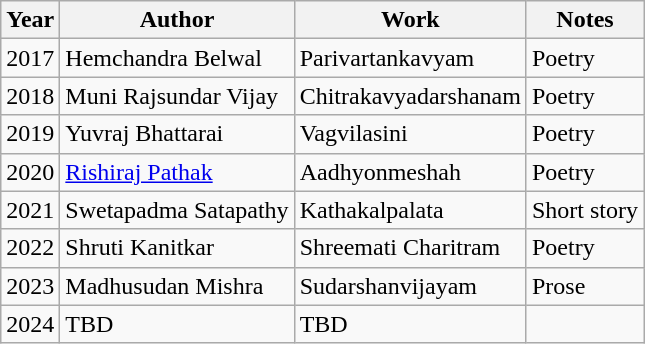<table class="wikitable">
<tr>
<th>Year</th>
<th>Author</th>
<th>Work</th>
<th>Notes</th>
</tr>
<tr>
<td>2017</td>
<td>Hemchandra Belwal</td>
<td>Parivartankavyam</td>
<td>Poetry</td>
</tr>
<tr>
<td>2018</td>
<td>Muni Rajsundar Vijay</td>
<td>Chitrakavyadarshanam</td>
<td>Poetry</td>
</tr>
<tr>
<td>2019</td>
<td>Yuvraj Bhattarai</td>
<td>Vagvilasini</td>
<td>Poetry</td>
</tr>
<tr>
<td>2020</td>
<td><a href='#'>Rishiraj Pathak</a></td>
<td>Aadhyonmeshah</td>
<td>Poetry</td>
</tr>
<tr>
<td>2021</td>
<td>Swetapadma Satapathy</td>
<td>Kathakalpalata</td>
<td>Short story</td>
</tr>
<tr>
<td>2022</td>
<td>Shruti Kanitkar</td>
<td>Shreemati Charitram</td>
<td>Poetry</td>
</tr>
<tr>
<td>2023</td>
<td>Madhusudan Mishra</td>
<td>Sudarshanvijayam</td>
<td>Prose</td>
</tr>
<tr>
<td>2024</td>
<td>TBD</td>
<td>TBD</td>
<td></td>
</tr>
</table>
